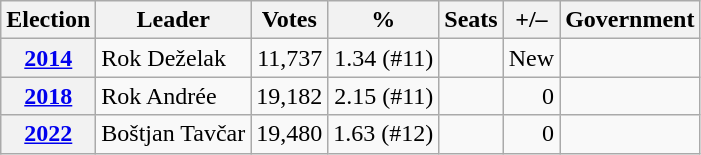<table class=wikitable style="text-align: right;">
<tr>
<th>Election</th>
<th>Leader</th>
<th>Votes</th>
<th>%</th>
<th>Seats</th>
<th>+/–</th>
<th>Government</th>
</tr>
<tr>
<th><a href='#'>2014</a></th>
<td align=left>Rok Deželak</td>
<td>11,737</td>
<td>1.34 (#11)</td>
<td></td>
<td>New</td>
<td></td>
</tr>
<tr>
<th><a href='#'>2018</a></th>
<td align=left>Rok Andrée</td>
<td>19,182</td>
<td>2.15 (#11)</td>
<td></td>
<td> 0</td>
<td></td>
</tr>
<tr>
<th><a href='#'>2022</a></th>
<td align=left>Boštjan Tavčar</td>
<td>19,480</td>
<td>1.63 (#12)</td>
<td></td>
<td> 0</td>
<td></td>
</tr>
</table>
